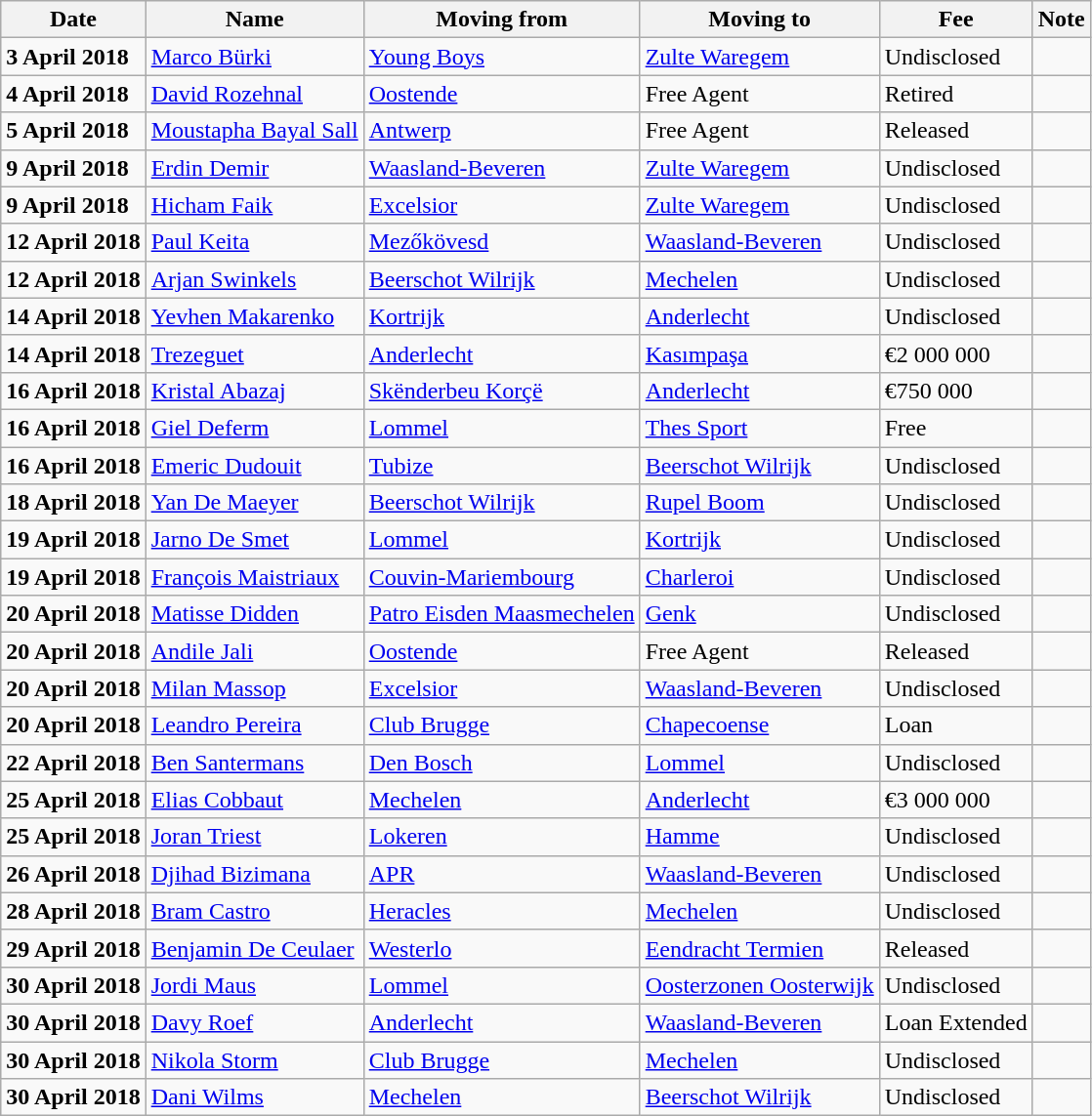<table class="wikitable sortable">
<tr>
<th>Date</th>
<th>Name</th>
<th>Moving from</th>
<th>Moving to</th>
<th>Fee</th>
<th>Note</th>
</tr>
<tr>
<td><strong>3 April 2018</strong></td>
<td> <a href='#'>Marco Bürki</a></td>
<td> <a href='#'>Young Boys</a></td>
<td> <a href='#'>Zulte Waregem</a></td>
<td>Undisclosed </td>
<td></td>
</tr>
<tr>
<td><strong>4 April 2018</strong></td>
<td> <a href='#'>David Rozehnal</a></td>
<td> <a href='#'>Oostende</a></td>
<td>Free Agent</td>
<td>Retired </td>
<td></td>
</tr>
<tr>
<td><strong>5 April 2018</strong></td>
<td> <a href='#'>Moustapha Bayal Sall</a></td>
<td> <a href='#'>Antwerp</a></td>
<td>Free Agent</td>
<td>Released </td>
<td></td>
</tr>
<tr>
<td><strong>9 April 2018</strong></td>
<td> <a href='#'>Erdin Demir</a></td>
<td> <a href='#'>Waasland-Beveren</a></td>
<td> <a href='#'>Zulte Waregem</a></td>
<td>Undisclosed </td>
<td></td>
</tr>
<tr>
<td><strong>9 April 2018</strong></td>
<td> <a href='#'>Hicham Faik</a></td>
<td> <a href='#'>Excelsior</a></td>
<td> <a href='#'>Zulte Waregem</a></td>
<td>Undisclosed </td>
<td></td>
</tr>
<tr>
<td><strong>12 April 2018</strong></td>
<td> <a href='#'>Paul Keita</a></td>
<td> <a href='#'>Mezőkövesd</a></td>
<td> <a href='#'>Waasland-Beveren</a></td>
<td>Undisclosed </td>
<td></td>
</tr>
<tr>
<td><strong>12 April 2018</strong></td>
<td> <a href='#'>Arjan Swinkels</a></td>
<td> <a href='#'>Beerschot Wilrijk</a></td>
<td> <a href='#'>Mechelen</a></td>
<td>Undisclosed </td>
<td></td>
</tr>
<tr>
<td><strong>14 April 2018</strong></td>
<td> <a href='#'>Yevhen Makarenko</a></td>
<td> <a href='#'>Kortrijk</a></td>
<td> <a href='#'>Anderlecht</a></td>
<td>Undisclosed </td>
<td></td>
</tr>
<tr>
<td><strong>14 April 2018</strong></td>
<td> <a href='#'>Trezeguet</a></td>
<td> <a href='#'>Anderlecht</a></td>
<td> <a href='#'>Kasımpaşa</a></td>
<td>€2 000 000 </td>
<td align=center></td>
</tr>
<tr>
<td><strong>16 April 2018</strong></td>
<td> <a href='#'>Kristal Abazaj</a></td>
<td> <a href='#'>Skënderbeu Korçë</a></td>
<td> <a href='#'>Anderlecht</a></td>
<td>€750 000</td>
<td></td>
</tr>
<tr>
<td><strong>16 April 2018</strong></td>
<td> <a href='#'>Giel Deferm</a></td>
<td> <a href='#'>Lommel</a></td>
<td> <a href='#'>Thes Sport</a></td>
<td>Free </td>
<td></td>
</tr>
<tr>
<td><strong>16 April 2018</strong></td>
<td> <a href='#'>Emeric Dudouit</a></td>
<td> <a href='#'>Tubize</a></td>
<td> <a href='#'>Beerschot Wilrijk</a></td>
<td>Undisclosed </td>
<td></td>
</tr>
<tr>
<td><strong>18 April 2018</strong></td>
<td> <a href='#'>Yan De Maeyer</a></td>
<td> <a href='#'>Beerschot Wilrijk</a></td>
<td> <a href='#'>Rupel Boom</a></td>
<td>Undisclosed </td>
<td align=center></td>
</tr>
<tr>
<td><strong>19 April 2018</strong></td>
<td> <a href='#'>Jarno De Smet</a></td>
<td> <a href='#'>Lommel</a></td>
<td> <a href='#'>Kortrijk</a></td>
<td>Undisclosed </td>
<td></td>
</tr>
<tr>
<td><strong>19 April 2018</strong></td>
<td> <a href='#'>François Maistriaux</a></td>
<td> <a href='#'>Couvin-Mariembourg</a></td>
<td> <a href='#'>Charleroi</a></td>
<td>Undisclosed </td>
<td></td>
</tr>
<tr>
<td><strong>20 April 2018</strong></td>
<td> <a href='#'>Matisse Didden</a></td>
<td> <a href='#'>Patro Eisden Maasmechelen</a></td>
<td> <a href='#'>Genk</a></td>
<td>Undisclosed </td>
<td></td>
</tr>
<tr>
<td><strong>20 April 2018</strong></td>
<td> <a href='#'>Andile Jali</a></td>
<td> <a href='#'>Oostende</a></td>
<td>Free Agent</td>
<td>Released </td>
<td></td>
</tr>
<tr>
<td><strong>20 April 2018</strong></td>
<td> <a href='#'>Milan Massop</a></td>
<td> <a href='#'>Excelsior</a></td>
<td> <a href='#'>Waasland-Beveren</a></td>
<td>Undisclosed </td>
<td></td>
</tr>
<tr>
<td><strong>20 April 2018</strong></td>
<td> <a href='#'>Leandro Pereira</a></td>
<td> <a href='#'>Club Brugge</a></td>
<td> <a href='#'>Chapecoense</a></td>
<td>Loan </td>
<td align=center></td>
</tr>
<tr>
<td><strong>22 April 2018</strong></td>
<td> <a href='#'>Ben Santermans</a></td>
<td> <a href='#'>Den Bosch</a></td>
<td> <a href='#'>Lommel</a></td>
<td>Undisclosed </td>
<td align=center></td>
</tr>
<tr>
<td><strong>25 April 2018</strong></td>
<td> <a href='#'>Elias Cobbaut</a></td>
<td> <a href='#'>Mechelen</a></td>
<td> <a href='#'>Anderlecht</a></td>
<td>€3 000 000 </td>
<td></td>
</tr>
<tr>
<td><strong>25 April 2018</strong></td>
<td> <a href='#'>Joran Triest</a></td>
<td> <a href='#'>Lokeren</a></td>
<td> <a href='#'>Hamme</a></td>
<td>Undisclosed </td>
<td></td>
</tr>
<tr>
<td><strong>26 April 2018</strong></td>
<td> <a href='#'>Djihad Bizimana</a></td>
<td> <a href='#'>APR</a></td>
<td> <a href='#'>Waasland-Beveren</a></td>
<td>Undisclosed </td>
<td></td>
</tr>
<tr>
<td><strong>28 April 2018</strong></td>
<td> <a href='#'>Bram Castro</a></td>
<td> <a href='#'>Heracles</a></td>
<td> <a href='#'>Mechelen</a></td>
<td>Undisclosed </td>
<td></td>
</tr>
<tr>
<td><strong>29 April 2018</strong></td>
<td> <a href='#'>Benjamin De Ceulaer</a></td>
<td> <a href='#'>Westerlo</a></td>
<td> <a href='#'>Eendracht Termien</a></td>
<td>Released </td>
<td></td>
</tr>
<tr>
<td><strong>30 April 2018</strong></td>
<td> <a href='#'>Jordi Maus</a></td>
<td> <a href='#'>Lommel</a></td>
<td> <a href='#'>Oosterzonen Oosterwijk</a></td>
<td>Undisclosed </td>
<td></td>
</tr>
<tr>
<td><strong>30 April 2018</strong></td>
<td> <a href='#'>Davy Roef</a></td>
<td> <a href='#'>Anderlecht</a></td>
<td> <a href='#'>Waasland-Beveren</a></td>
<td>Loan Extended </td>
<td align=center></td>
</tr>
<tr>
<td><strong>30 April 2018</strong></td>
<td> <a href='#'>Nikola Storm</a></td>
<td> <a href='#'>Club Brugge</a></td>
<td> <a href='#'>Mechelen</a></td>
<td>Undisclosed </td>
<td align=center></td>
</tr>
<tr>
<td><strong>30 April 2018</strong></td>
<td> <a href='#'>Dani Wilms</a></td>
<td> <a href='#'>Mechelen</a></td>
<td> <a href='#'>Beerschot Wilrijk</a></td>
<td>Undisclosed </td>
<td></td>
</tr>
</table>
